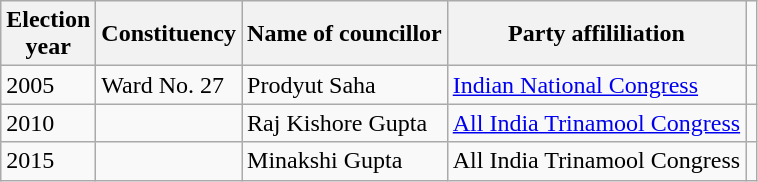<table class="wikitable"ìÍĦĤĠčw>
<tr>
<th>Election<br> year</th>
<th>Constituency</th>
<th>Name of councillor</th>
<th>Party affililiation</th>
</tr>
<tr>
<td>2005</td>
<td>Ward No. 27</td>
<td>Prodyut Saha</td>
<td><a href='#'>Indian National Congress</a></td>
<td></td>
</tr>
<tr>
<td>2010</td>
<td></td>
<td>Raj Kishore Gupta</td>
<td><a href='#'>All India Trinamool Congress</a></td>
<td></td>
</tr>
<tr>
<td>2015</td>
<td></td>
<td>Minakshi Gupta</td>
<td>All India Trinamool Congress</td>
<td></td>
</tr>
</table>
